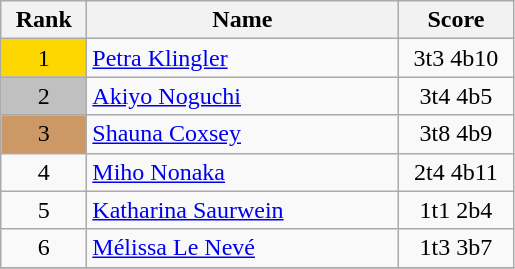<table class="wikitable">
<tr>
<th width = "50">Rank</th>
<th width = "200">Name</th>
<th width = "70">Score</th>
</tr>
<tr>
<td align="center" style="background: gold">1</td>
<td> <a href='#'>Petra Klingler</a></td>
<td align="center">3t3 4b10</td>
</tr>
<tr>
<td align="center" style="background: silver">2</td>
<td> <a href='#'>Akiyo Noguchi</a></td>
<td align="center">3t4 4b5</td>
</tr>
<tr>
<td align="center" style="background: #cc9966">3</td>
<td> <a href='#'>Shauna Coxsey</a></td>
<td align="center">3t8 4b9</td>
</tr>
<tr>
<td align="center">4</td>
<td> <a href='#'>Miho Nonaka</a></td>
<td align="center">2t4 4b11</td>
</tr>
<tr>
<td align="center">5</td>
<td> <a href='#'>Katharina Saurwein</a></td>
<td align="center">1t1 2b4</td>
</tr>
<tr>
<td align="center">6</td>
<td> <a href='#'>Mélissa Le Nevé</a></td>
<td align="center">1t3 3b7</td>
</tr>
<tr>
</tr>
</table>
